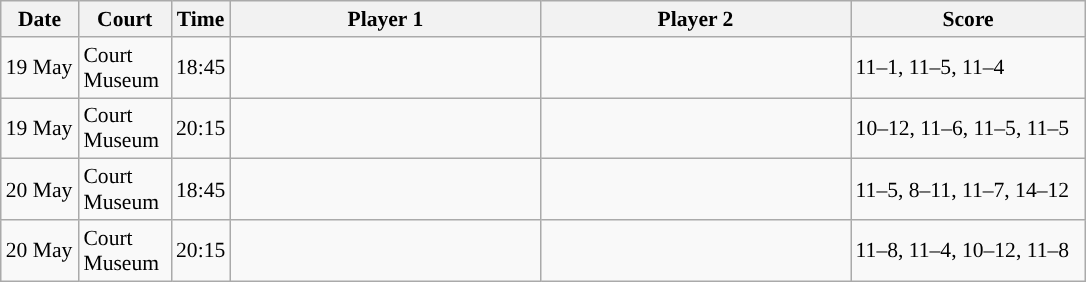<table class="sortable wikitable" style="font-size:90%">
<tr>
<th width="45" class="unsortable">Date</th>
<th width="55">Court</th>
<th width="30">Time</th>
<th width="200">Player 1</th>
<th width="200">Player 2</th>
<th width="150" class="unsortable">Score</th>
</tr>
<tr>
<td>19 May</td>
<td>Court Museum</td>
<td>18:45</td>
<td><strong></strong></td>
<td></td>
<td>11–1, 11–5, 11–4</td>
</tr>
<tr>
<td>19 May</td>
<td>Court Museum</td>
<td>20:15</td>
<td></td>
<td><strong></strong></td>
<td>10–12, 11–6, 11–5, 11–5</td>
</tr>
<tr>
<td>20 May</td>
<td>Court Museum</td>
<td>18:45</td>
<td></td>
<td><strong></strong></td>
<td>11–5, 8–11, 11–7, 14–12</td>
</tr>
<tr>
<td>20 May</td>
<td>Court Museum</td>
<td>20:15</td>
<td></td>
<td><strong></strong></td>
<td>11–8, 11–4, 10–12, 11–8</td>
</tr>
</table>
